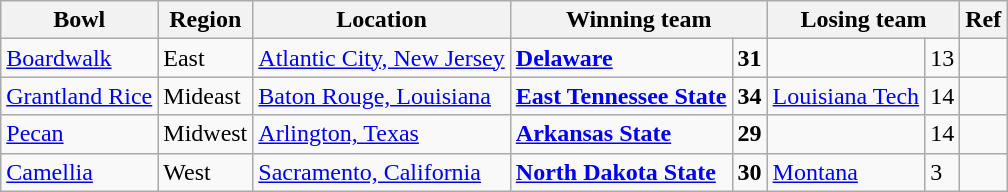<table class="wikitable">
<tr>
<th>Bowl</th>
<th>Region</th>
<th>Location</th>
<th colspan="2">Winning team</th>
<th colspan="2">Losing team</th>
<th>Ref</th>
</tr>
<tr>
<td><a href='#'>Boardwalk</a></td>
<td>East</td>
<td><a href='#'>Atlantic City, New Jersey</a></td>
<td><strong><a href='#'>Delaware</a></strong></td>
<td><strong>31</strong></td>
<td></td>
<td>13</td>
<td></td>
</tr>
<tr>
<td><a href='#'>Grantland Rice</a></td>
<td>Mideast</td>
<td><a href='#'>Baton Rouge, Louisiana</a></td>
<td><strong><a href='#'>East Tennessee State</a></strong></td>
<td><strong>34</strong></td>
<td><a href='#'>Louisiana Tech</a></td>
<td>14</td>
<td></td>
</tr>
<tr>
<td><a href='#'>Pecan</a></td>
<td>Midwest</td>
<td><a href='#'>Arlington, Texas</a></td>
<td><strong><a href='#'>Arkansas State</a></strong></td>
<td><strong>29</strong></td>
<td></td>
<td>14</td>
<td></td>
</tr>
<tr>
<td><a href='#'>Camellia</a></td>
<td>West</td>
<td><a href='#'>Sacramento, California</a></td>
<td><strong><a href='#'>North Dakota State</a></strong></td>
<td><strong>30</strong></td>
<td><a href='#'>Montana</a></td>
<td>3</td>
<td></td>
</tr>
</table>
